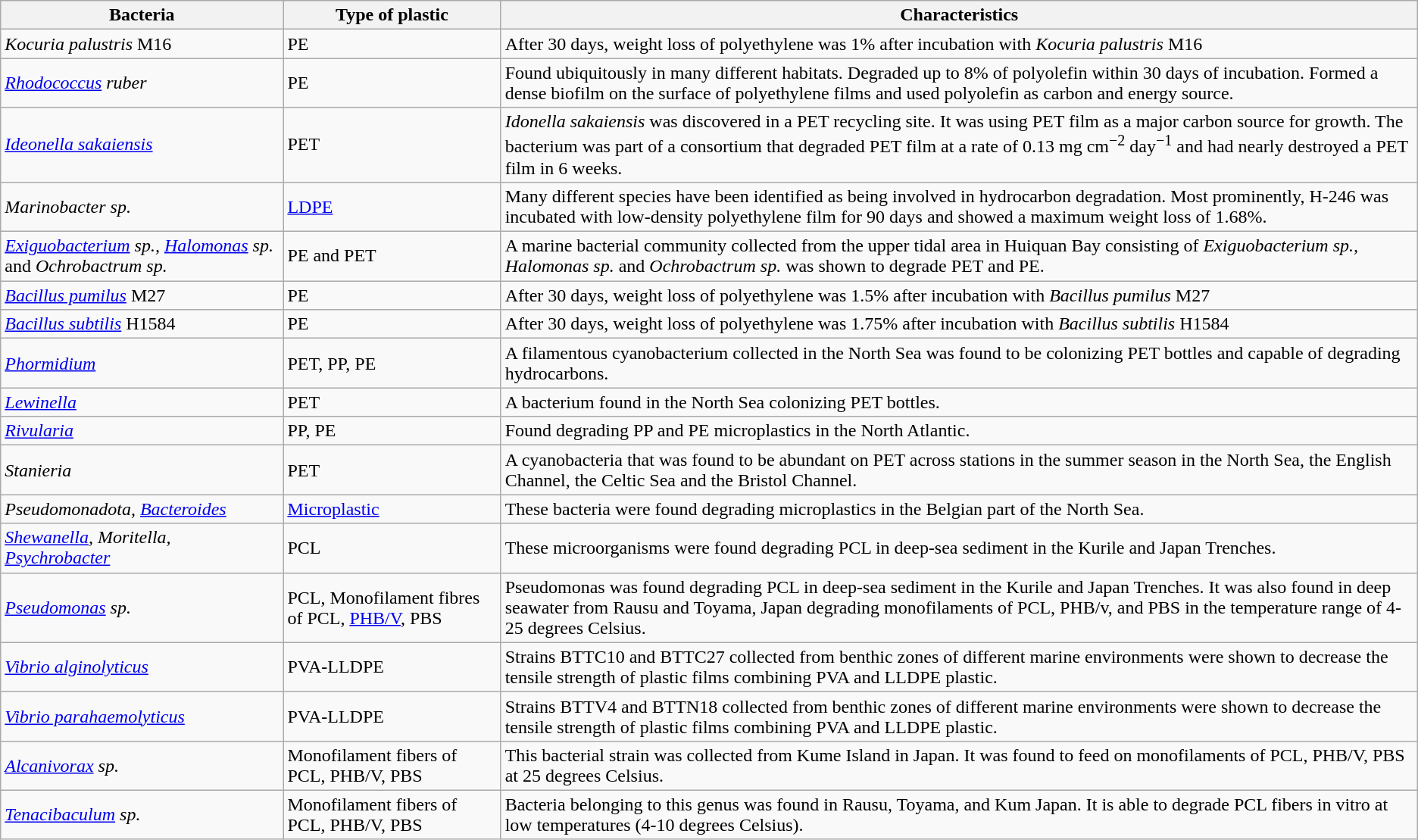<table class="wikitable">
<tr>
<th>Bacteria</th>
<th>Type of plastic</th>
<th>Characteristics</th>
</tr>
<tr>
<td><em>Kocuria palustris</em> M16</td>
<td>PE</td>
<td>After 30 days, weight loss of polyethylene was 1% after incubation with <em>Kocuria palustris</em> M16 </td>
</tr>
<tr>
<td><em><a href='#'>Rhodococcus</a> ruber</em></td>
<td>PE </td>
<td>Found ubiquitously in many different habitats. Degraded up to 8% of polyolefin within 30 days of incubation. Formed a dense biofilm on the surface of polyethylene films and used polyolefin as carbon and energy source.</td>
</tr>
<tr>
<td><em><a href='#'>Ideonella sakaiensis</a></em></td>
<td>PET</td>
<td><em>Idonella sakaiensis</em> was discovered in a PET recycling site. It was using PET film as a major carbon source for growth. The bacterium was part of a consortium that degraded PET film at a rate of 0.13 mg cm<sup>−2</sup> day<sup>−1</sup> and had nearly destroyed a PET film in 6 weeks.</td>
</tr>
<tr>
<td><em>Marinobacter sp.</em></td>
<td><a href='#'>LDPE</a></td>
<td>Many different species have been identified as being involved in hydrocarbon degradation. Most prominently, H-246 was incubated with low-density polyethylene film for 90 days and showed a maximum weight loss of 1.68%.</td>
</tr>
<tr>
<td><em><a href='#'>Exiguobacterium</a> sp., <a href='#'>Halomonas</a> sp.</em> and <em>Ochrobactrum sp.</em></td>
<td>PE and PET </td>
<td>A marine bacterial community collected from the upper tidal area in Huiquan Bay consisting of <em>Exiguobacterium sp., Halomonas sp.</em> and <em>Ochrobactrum sp.</em> was shown to degrade PET and PE.</td>
</tr>
<tr>
<td><em><a href='#'>Bacillus pumilus</a></em> M27</td>
<td>PE </td>
<td>After 30 days, weight loss of polyethylene was 1.5% after incubation with <em>Bacillus pumilus</em> M27 </td>
</tr>
<tr>
<td><em><a href='#'>Bacillus subtilis</a></em> H1584</td>
<td>PE </td>
<td>After 30 days, weight loss of polyethylene was 1.75% after incubation with <em>Bacillus subtilis</em> H1584 </td>
</tr>
<tr>
<td><em><a href='#'>Phormidium</a></em></td>
<td>PET, PP, PE </td>
<td>A filamentous cyanobacterium collected in the North Sea was found to be colonizing PET bottles and capable of degrading hydrocarbons.</td>
</tr>
<tr>
<td><em><a href='#'>Lewinella</a></em></td>
<td>PET </td>
<td>A bacterium found in the North Sea colonizing PET bottles.</td>
</tr>
<tr>
<td><em><a href='#'>Rivularia</a></em></td>
<td>PP, PE </td>
<td>Found degrading PP and PE microplastics in the North Atlantic.</td>
</tr>
<tr>
<td><em>Stanieria</em></td>
<td>PET </td>
<td>A cyanobacteria that was found to be abundant on PET across stations in the summer season in the North Sea, the English Channel, the Celtic Sea and the Bristol Channel.</td>
</tr>
<tr>
<td><em>Pseudomonadota, <a href='#'>Bacteroides</a></em></td>
<td><a href='#'>Microplastic</a></td>
<td>These bacteria were found degrading microplastics in the Belgian part of the North Sea.</td>
</tr>
<tr>
<td><em><a href='#'>Shewanella</a>, Moritella, <a href='#'>Psychrobacter</a></em></td>
<td>PCL </td>
<td>These microorganisms were found degrading PCL in deep-sea sediment in the Kurile and Japan Trenches.</td>
</tr>
<tr>
<td><em><a href='#'>Pseudomonas</a> sp.</em></td>
<td>PCL, Monofilament fibres of PCL, <a href='#'>PHB/V</a>, PBS </td>
<td>Pseudomonas was found degrading PCL in deep-sea sediment in the Kurile and Japan Trenches. It was also found in deep seawater from Rausu and Toyama, Japan degrading monofilaments of PCL, PHB/v, and PBS in the temperature range of 4-25 degrees Celsius.</td>
</tr>
<tr>
<td><em><a href='#'>Vibrio alginolyticus</a></em></td>
<td>PVA-LLDPE </td>
<td>Strains BTTC10 and BTTC27 collected from benthic zones of different marine environments were shown to decrease the tensile strength of plastic films combining PVA and LLDPE plastic.</td>
</tr>
<tr>
<td><em><a href='#'>Vibrio parahaemolyticus</a></em></td>
<td>PVA-LLDPE </td>
<td>Strains BTTV4 and BTTN18 collected from benthic zones of different marine environments were shown to decrease the tensile strength of plastic films combining PVA and LLDPE plastic.</td>
</tr>
<tr>
<td><em><a href='#'>Alcanivorax</a> sp.</em></td>
<td>Monofilament fibers of PCL, PHB/V, PBS </td>
<td>This bacterial strain was collected from Kume Island in Japan. It was found to feed on monofilaments of PCL, PHB/V, PBS at 25 degrees Celsius.</td>
</tr>
<tr>
<td><em><a href='#'>Tenacibaculum</a> sp.</em></td>
<td>Monofilament fibers of PCL, PHB/V, PBS </td>
<td>Bacteria belonging to this genus was found in Rausu, Toyama, and Kum Japan. It is able to degrade PCL fibers in vitro at low temperatures (4-10 degrees Celsius).</td>
</tr>
</table>
